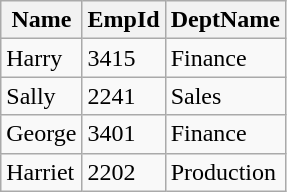<table class="wikitable">
<tr>
<th>Name</th>
<th>EmpId</th>
<th>DeptName</th>
</tr>
<tr>
<td>Harry</td>
<td>3415</td>
<td>Finance</td>
</tr>
<tr>
<td>Sally</td>
<td>2241</td>
<td>Sales</td>
</tr>
<tr>
<td>George</td>
<td>3401</td>
<td>Finance</td>
</tr>
<tr>
<td>Harriet</td>
<td>2202</td>
<td>Production</td>
</tr>
</table>
